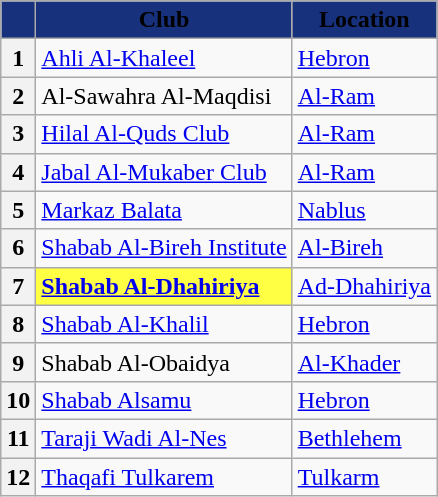<table class="wikitable sortable" style="text-align:left">
<tr>
<th style="background:#17317c;"></th>
<th style="background:#17317c;"><span>Club</span></th>
<th style="background:#17317c;"><span>Location</span></th>
</tr>
<tr>
<th>1</th>
<td><a href='#'>Ahli Al-Khaleel</a></td>
<td><a href='#'>Hebron</a></td>
</tr>
<tr>
<th>2</th>
<td>Al-Sawahra Al-Maqdisi</td>
<td><a href='#'>Al-Ram</a></td>
</tr>
<tr>
<th>3</th>
<td><a href='#'>Hilal Al-Quds Club</a></td>
<td><a href='#'>Al-Ram</a></td>
</tr>
<tr>
<th>4</th>
<td><a href='#'>Jabal Al-Mukaber Club</a></td>
<td><a href='#'>Al-Ram</a></td>
</tr>
<tr>
<th>5</th>
<td><a href='#'>Markaz Balata</a></td>
<td><a href='#'>Nablus</a></td>
</tr>
<tr>
<th>6</th>
<td><a href='#'>Shabab Al-Bireh Institute</a></td>
<td><a href='#'>Al-Bireh</a></td>
</tr>
<tr>
<th>7</th>
<td bgcolor=#ffff44><strong><a href='#'>Shabab Al-Dhahiriya</a></strong></td>
<td><a href='#'>Ad-Dhahiriya</a></td>
</tr>
<tr>
<th>8</th>
<td><a href='#'>Shabab Al-Khalil</a></td>
<td><a href='#'>Hebron</a></td>
</tr>
<tr>
<th>9</th>
<td>Shabab Al-Obaidya</td>
<td><a href='#'>Al-Khader</a></td>
</tr>
<tr>
<th>10</th>
<td><a href='#'>Shabab Alsamu</a></td>
<td><a href='#'>Hebron</a></td>
</tr>
<tr>
<th>11</th>
<td><a href='#'>Taraji Wadi Al-Nes</a></td>
<td><a href='#'>Bethlehem</a></td>
</tr>
<tr>
<th>12</th>
<td><a href='#'>Thaqafi Tulkarem</a></td>
<td><a href='#'>Tulkarm</a></td>
</tr>
</table>
